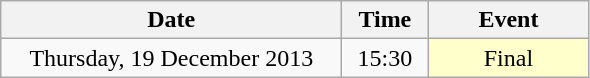<table class = "wikitable" style="text-align:center;">
<tr>
<th width=220>Date</th>
<th width=50>Time</th>
<th width=100>Event</th>
</tr>
<tr>
<td>Thursday, 19 December 2013</td>
<td>15:30</td>
<td bgcolor=ffffcc>Final</td>
</tr>
</table>
